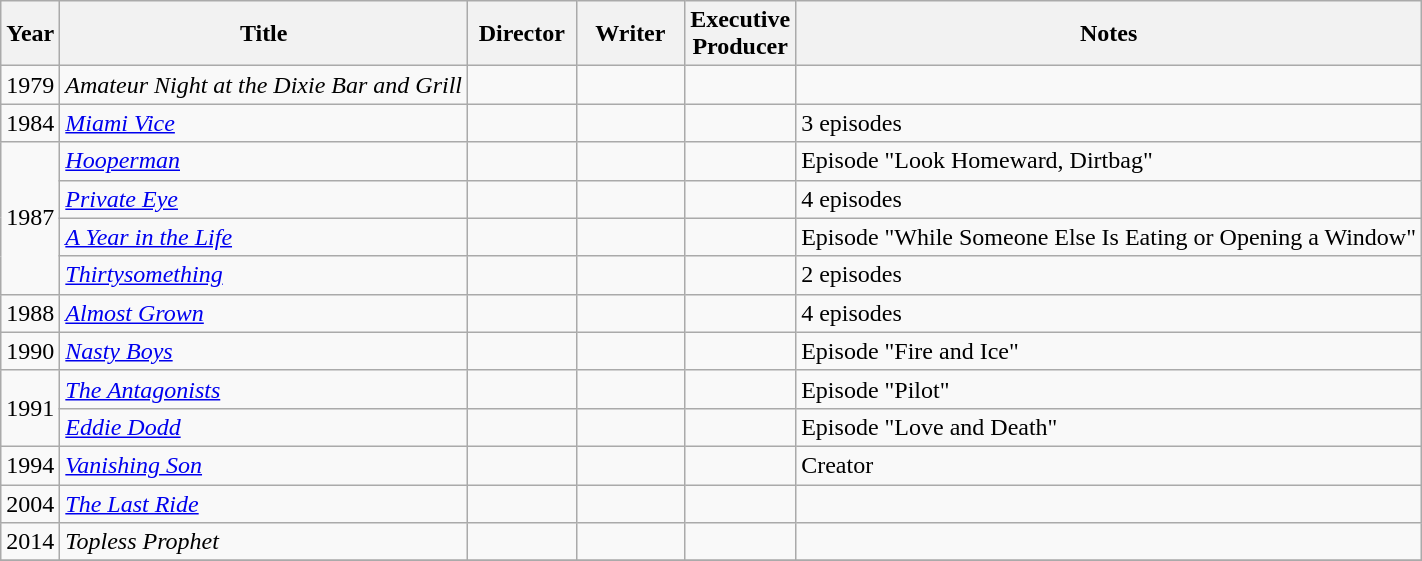<table class="wikitable">
<tr>
<th>Year</th>
<th>Title</th>
<th width=65>Director</th>
<th width=65>Writer</th>
<th width=65>Executive<br>Producer</th>
<th>Notes</th>
</tr>
<tr>
<td>1979</td>
<td><em>Amateur Night at the Dixie Bar and Grill</em></td>
<td></td>
<td></td>
<td></td>
<td></td>
</tr>
<tr>
<td>1984</td>
<td><em><a href='#'>Miami Vice</a></em></td>
<td></td>
<td></td>
<td></td>
<td>3 episodes</td>
</tr>
<tr>
<td rowspan=4>1987</td>
<td><em><a href='#'>Hooperman</a></em></td>
<td></td>
<td></td>
<td></td>
<td>Episode "Look Homeward, Dirtbag"</td>
</tr>
<tr>
<td><em><a href='#'>Private Eye</a></em></td>
<td></td>
<td></td>
<td></td>
<td>4 episodes</td>
</tr>
<tr>
<td><em><a href='#'>A Year in the Life</a></em></td>
<td></td>
<td></td>
<td></td>
<td>Episode "While Someone Else Is Eating or Opening a Window"</td>
</tr>
<tr>
<td><em><a href='#'>Thirtysomething</a></em></td>
<td></td>
<td></td>
<td></td>
<td>2 episodes</td>
</tr>
<tr>
<td>1988</td>
<td><em><a href='#'>Almost Grown</a></em></td>
<td></td>
<td></td>
<td></td>
<td>4 episodes</td>
</tr>
<tr>
<td>1990</td>
<td><em><a href='#'>Nasty Boys</a></em></td>
<td></td>
<td></td>
<td></td>
<td>Episode "Fire and Ice"</td>
</tr>
<tr>
<td rowspan=2>1991</td>
<td><em><a href='#'>The Antagonists</a></em></td>
<td></td>
<td></td>
<td></td>
<td>Episode "Pilot"</td>
</tr>
<tr>
<td><em><a href='#'>Eddie Dodd</a></em></td>
<td></td>
<td></td>
<td></td>
<td>Episode "Love and Death"</td>
</tr>
<tr>
<td>1994</td>
<td><em><a href='#'>Vanishing Son</a></em></td>
<td></td>
<td></td>
<td></td>
<td>Creator</td>
</tr>
<tr>
<td>2004</td>
<td><em><a href='#'>The Last Ride</a></em></td>
<td></td>
<td></td>
<td></td>
<td></td>
</tr>
<tr>
<td>2014</td>
<td><em>Topless Prophet</em></td>
<td></td>
<td></td>
<td></td>
<td></td>
</tr>
<tr>
</tr>
</table>
